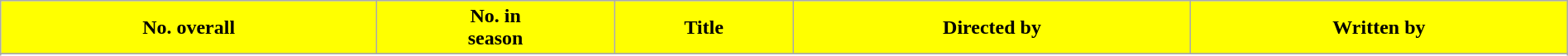<table class="wikitable plainrowheaders" style="width: 100%; margin-right: 0;">
<tr>
<th style="background:#ffff00;">No. overall</th>
<th style="background:#ffff00;">No. in<br>season</th>
<th style="background:#ffff00;">Title</th>
<th style="background:#ffff00;">Directed by</th>
<th style="background:#ffff00;">Written by</th>
</tr>
<tr>
</tr>
<tr>
</tr>
<tr>
</tr>
<tr>
</tr>
<tr>
</tr>
<tr>
</tr>
</table>
